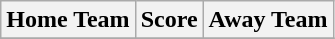<table class="wikitable" style="text-align: center">
<tr>
<th>Home Team</th>
<th>Score</th>
<th>Away Team</th>
</tr>
<tr>
</tr>
</table>
